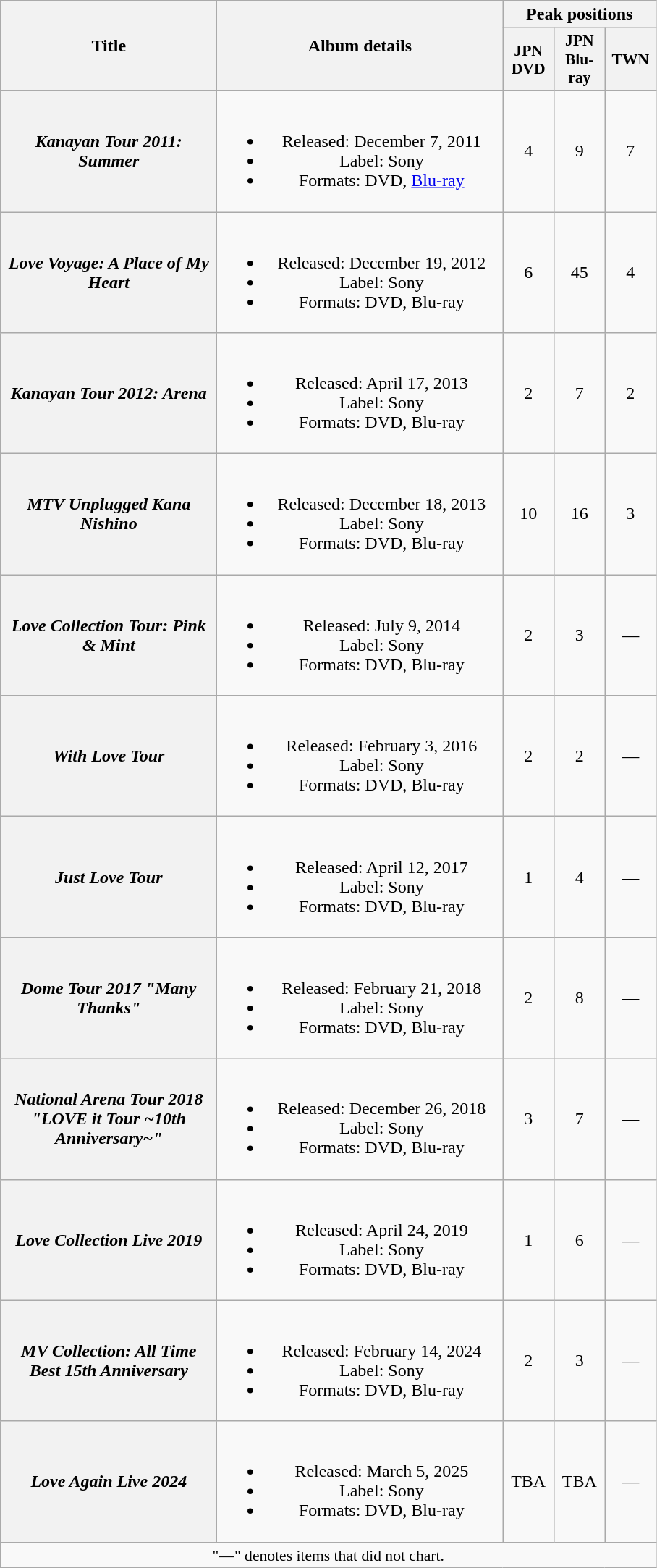<table class="wikitable plainrowheaders" style="text-align:center;">
<tr>
<th style="width:12em;" rowspan="2">Title</th>
<th style="width:16em;" rowspan="2">Album details</th>
<th colspan="3">Peak positions</th>
</tr>
<tr>
<th scope="col" style="width:2.8em;font-size:90%;">JPN DVD<br></th>
<th scope="col" style="width:2.8em;font-size:90%;">JPN Blu-ray<br></th>
<th scope="col" style="width:2.8em;font-size:90%;">TWN<br></th>
</tr>
<tr>
<th scope="row"><em>Kanayan Tour 2011: Summer</em></th>
<td><br><ul><li>Released: December 7, 2011</li><li>Label: Sony</li><li>Formats: DVD, <a href='#'>Blu-ray</a></li></ul></td>
<td>4</td>
<td>9</td>
<td>7</td>
</tr>
<tr>
<th scope="row"><em>Love Voyage: A Place of My Heart</em></th>
<td><br><ul><li>Released: December 19, 2012</li><li>Label: Sony</li><li>Formats: DVD, Blu-ray</li></ul></td>
<td>6</td>
<td>45</td>
<td>4</td>
</tr>
<tr>
<th scope="row"><em>Kanayan Tour 2012: Arena</em></th>
<td><br><ul><li>Released: April 17, 2013</li><li>Label: Sony</li><li>Formats: DVD, Blu-ray</li></ul></td>
<td>2</td>
<td>7</td>
<td>2</td>
</tr>
<tr>
<th scope="row"><em>MTV Unplugged Kana Nishino</em></th>
<td><br><ul><li>Released: December 18, 2013</li><li>Label: Sony</li><li>Formats: DVD, Blu-ray</li></ul></td>
<td>10</td>
<td>16</td>
<td>3</td>
</tr>
<tr>
<th scope="row"><em>Love Collection Tour: Pink & Mint</em></th>
<td><br><ul><li>Released: July 9, 2014</li><li>Label: Sony</li><li>Formats: DVD, Blu-ray</li></ul></td>
<td>2</td>
<td>3</td>
<td>—</td>
</tr>
<tr>
<th scope="row"><em>With Love Tour</em></th>
<td><br><ul><li>Released: February 3, 2016</li><li>Label: Sony</li><li>Formats: DVD, Blu-ray</li></ul></td>
<td>2</td>
<td>2</td>
<td>—</td>
</tr>
<tr>
<th scope="row"><em>Just Love Tour</em></th>
<td><br><ul><li>Released: April 12, 2017</li><li>Label: Sony</li><li>Formats: DVD, Blu-ray</li></ul></td>
<td>1</td>
<td>4</td>
<td>—</td>
</tr>
<tr>
<th scope="row"><em>Dome Tour 2017 "Many Thanks"</em></th>
<td><br><ul><li>Released: February 21, 2018</li><li>Label: Sony</li><li>Formats: DVD, Blu-ray</li></ul></td>
<td>2</td>
<td>8</td>
<td>—</td>
</tr>
<tr>
<th scope="row"><em>National Arena Tour 2018 "LOVE it Tour ~10th Anniversary~"</em></th>
<td><br><ul><li>Released: December 26, 2018</li><li>Label: Sony</li><li>Formats: DVD, Blu-ray</li></ul></td>
<td>3</td>
<td>7</td>
<td>—</td>
</tr>
<tr>
<th scope="row"><em>Love Collection Live 2019</em></th>
<td><br><ul><li>Released: April 24, 2019</li><li>Label: Sony</li><li>Formats: DVD, Blu-ray</li></ul></td>
<td>1</td>
<td>6</td>
<td>—</td>
</tr>
<tr>
<th scope="row"><em>MV Collection: All Time Best 15th Anniversary</em></th>
<td><br><ul><li>Released: February 14, 2024</li><li>Label: Sony</li><li>Formats: DVD, Blu-ray</li></ul></td>
<td>2</td>
<td>3</td>
<td>—</td>
</tr>
<tr>
<th scope="row"><em>Love Again Live 2024</em></th>
<td><br><ul><li>Released: March 5, 2025</li><li>Label: Sony</li><li>Formats: DVD, Blu-ray</li></ul></td>
<td>TBA</td>
<td>TBA</td>
<td>—</td>
</tr>
<tr>
<td colspan="12" align="center" style="font-size:90%;">"—" denotes items that did not chart.</td>
</tr>
</table>
